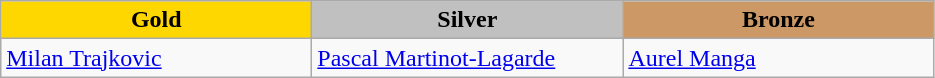<table class="wikitable" style="text-align:left">
<tr align="center">
<td width=200 bgcolor=gold><strong>Gold</strong></td>
<td width=200 bgcolor=silver><strong>Silver</strong></td>
<td width=200 bgcolor=CC9966><strong>Bronze</strong></td>
</tr>
<tr>
<td><a href='#'>Milan Trajkovic</a><br></td>
<td><a href='#'>Pascal Martinot-Lagarde</a><br></td>
<td><a href='#'>Aurel Manga</a><br></td>
</tr>
</table>
